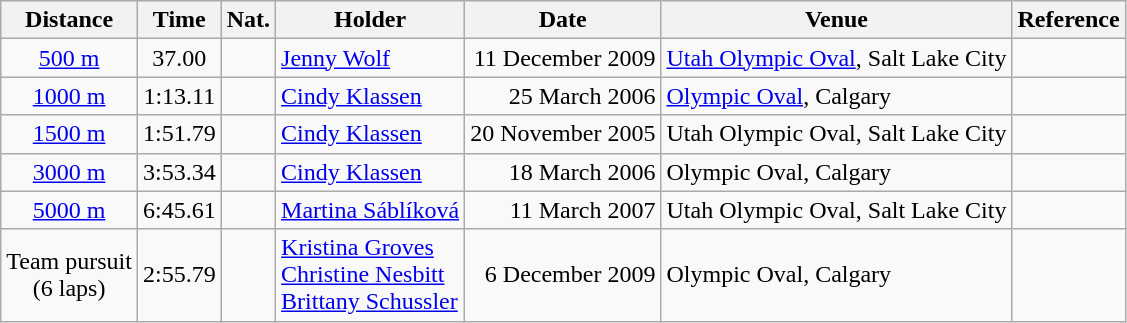<table class="wikitable" border="1" style="text-align:center">
<tr>
<th>Distance</th>
<th>Time</th>
<th>Nat.</th>
<th>Holder</th>
<th>Date</th>
<th>Venue</th>
<th>Reference</th>
</tr>
<tr>
<td><a href='#'>500 m</a></td>
<td>37.00</td>
<td></td>
<td align=left><a href='#'>Jenny Wolf</a></td>
<td align=right>11 December 2009</td>
<td align=left><a href='#'>Utah Olympic Oval</a>, Salt Lake City</td>
<td></td>
</tr>
<tr>
<td><a href='#'>1000 m</a></td>
<td>1:13.11</td>
<td></td>
<td align=left><a href='#'>Cindy Klassen</a></td>
<td align=right>25 March 2006</td>
<td align=left><a href='#'>Olympic Oval</a>, Calgary</td>
<td></td>
</tr>
<tr>
<td><a href='#'>1500 m</a></td>
<td>1:51.79</td>
<td></td>
<td align=left><a href='#'>Cindy Klassen</a></td>
<td align=right>20 November 2005</td>
<td align=left>Utah Olympic Oval, Salt Lake City</td>
<td></td>
</tr>
<tr>
<td><a href='#'>3000 m</a></td>
<td>3:53.34</td>
<td></td>
<td align=left><a href='#'>Cindy Klassen</a></td>
<td align=right>18 March 2006</td>
<td align=left>Olympic Oval, Calgary</td>
<td></td>
</tr>
<tr>
<td><a href='#'>5000 m</a></td>
<td>6:45.61</td>
<td></td>
<td align=left><a href='#'>Martina Sáblíková</a></td>
<td align=right>11 March 2007</td>
<td align=left>Utah Olympic Oval, Salt Lake City</td>
<td></td>
</tr>
<tr>
<td>Team pursuit <br> (6 laps)</td>
<td>2:55.79</td>
<td></td>
<td align=left><a href='#'>Kristina Groves</a> <br> <a href='#'>Christine Nesbitt</a> <br> <a href='#'>Brittany Schussler</a></td>
<td align=right>6 December 2009</td>
<td align=left>Olympic Oval, Calgary</td>
<td></td>
</tr>
</table>
